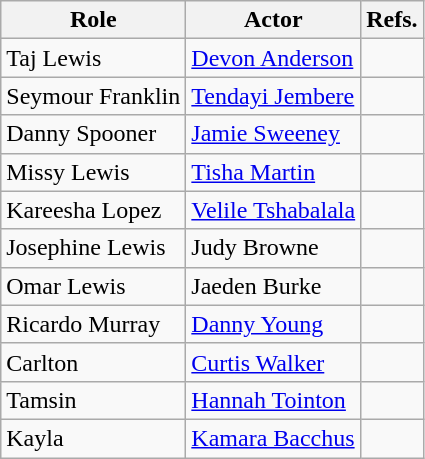<table class="wikitable">
<tr>
<th>Role</th>
<th>Actor</th>
<th>Refs.</th>
</tr>
<tr>
<td>Taj Lewis</td>
<td><a href='#'>Devon Anderson</a></td>
<td></td>
</tr>
<tr>
<td>Seymour Franklin</td>
<td><a href='#'>Tendayi Jembere</a></td>
<td></td>
</tr>
<tr>
<td>Danny Spooner</td>
<td><a href='#'>Jamie Sweeney</a></td>
<td></td>
</tr>
<tr>
<td>Missy Lewis</td>
<td><a href='#'>Tisha Martin</a></td>
<td></td>
</tr>
<tr>
<td>Kareesha Lopez</td>
<td><a href='#'>Velile Tshabalala</a></td>
<td></td>
</tr>
<tr>
<td>Josephine Lewis</td>
<td>Judy Browne</td>
<td></td>
</tr>
<tr>
<td>Omar Lewis</td>
<td>Jaeden Burke</td>
<td></td>
</tr>
<tr>
<td>Ricardo Murray</td>
<td><a href='#'>Danny Young</a></td>
<td></td>
</tr>
<tr>
<td>Carlton</td>
<td><a href='#'>Curtis Walker</a></td>
<td></td>
</tr>
<tr>
<td>Tamsin</td>
<td><a href='#'>Hannah Tointon</a></td>
<td></td>
</tr>
<tr>
<td>Kayla</td>
<td><a href='#'>Kamara Bacchus</a></td>
<td></td>
</tr>
</table>
